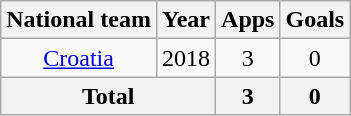<table class="wikitable" style="text-align:center">
<tr>
<th>National team</th>
<th>Year</th>
<th>Apps</th>
<th>Goals</th>
</tr>
<tr>
<td rowspan="1"><a href='#'>Croatia</a></td>
<td>2018</td>
<td>3</td>
<td>0</td>
</tr>
<tr>
<th colspan="2">Total</th>
<th>3</th>
<th>0</th>
</tr>
</table>
